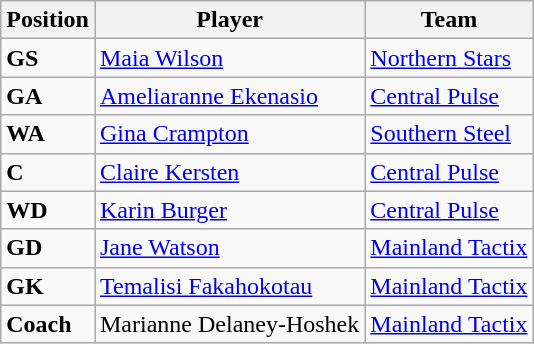<table class="wikitable collapsible">
<tr>
<th>Position</th>
<th>Player</th>
<th>Team</th>
</tr>
<tr>
<td><strong>GS</strong></td>
<td><a href='#'>Maia Wilson</a></td>
<td><a href='#'>Northern Stars</a></td>
</tr>
<tr>
<td><strong>GA</strong></td>
<td><a href='#'>Ameliaranne Ekenasio</a></td>
<td><a href='#'>Central Pulse</a></td>
</tr>
<tr>
<td><strong>WA</strong></td>
<td><a href='#'>Gina Crampton</a></td>
<td><a href='#'>Southern Steel</a></td>
</tr>
<tr>
<td><strong>C</strong></td>
<td><a href='#'>Claire Kersten</a></td>
<td><a href='#'>Central Pulse</a></td>
</tr>
<tr>
<td><strong>WD</strong></td>
<td><a href='#'>Karin Burger</a></td>
<td><a href='#'>Central Pulse</a></td>
</tr>
<tr>
<td><strong>GD</strong></td>
<td><a href='#'>Jane Watson</a></td>
<td><a href='#'>Mainland Tactix</a></td>
</tr>
<tr>
<td><strong>GK</strong></td>
<td><a href='#'>Temalisi Fakahokotau</a></td>
<td><a href='#'>Mainland Tactix</a></td>
</tr>
<tr>
<td><strong>Coach</strong></td>
<td>Marianne Delaney-Hoshek</td>
<td><a href='#'>Mainland Tactix</a></td>
</tr>
</table>
